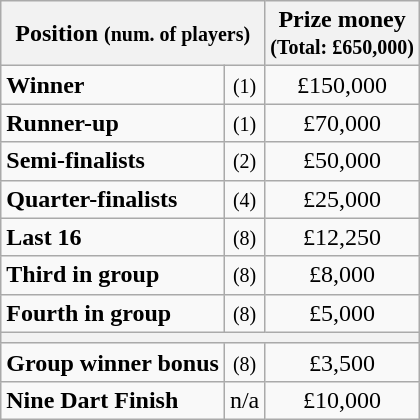<table class="wikitable">
<tr>
<th colspan=2>Position <small>(num. of players)</small></th>
<th>Prize money<br><small>(Total: £650,000)</small></th>
</tr>
<tr>
<td><strong>Winner</strong></td>
<td style="text-align:center"><small>(1)</small></td>
<td style="text-align:center">£150,000</td>
</tr>
<tr>
<td><strong>Runner-up</strong></td>
<td style="text-align:center"><small>(1)</small></td>
<td style="text-align:center">£70,000</td>
</tr>
<tr>
<td><strong>Semi-finalists</strong></td>
<td style="text-align:center"><small>(2)</small></td>
<td style="text-align:center">£50,000</td>
</tr>
<tr>
<td><strong>Quarter-finalists</strong></td>
<td style="text-align:center"><small>(4)</small></td>
<td style="text-align:center">£25,000</td>
</tr>
<tr>
<td><strong>Last 16</strong></td>
<td style="text-align:center"><small>(8)</small></td>
<td style="text-align:center">£12,250</td>
</tr>
<tr>
<td><strong>Third in group</strong></td>
<td style="text-align:center"><small>(8)</small></td>
<td style="text-align:center">£8,000</td>
</tr>
<tr>
<td><strong>Fourth in group</strong></td>
<td style="text-align:center"><small>(8)</small></td>
<td style="text-align:center">£5,000</td>
</tr>
<tr>
<th colspan=3></th>
</tr>
<tr>
<td><strong>Group winner bonus</strong></td>
<td style="text-align:center"><small>(8)</small></td>
<td style="text-align:center">£3,500</td>
</tr>
<tr>
<td><strong>Nine Dart Finish</strong></td>
<td>n/a</td>
<td style="text-align:center">£10,000</td>
</tr>
</table>
